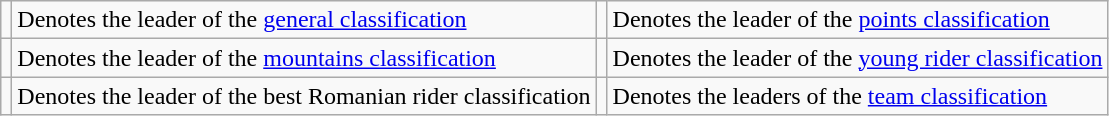<table class="wikitable">
<tr>
<td></td>
<td>Denotes the leader of the <a href='#'>general classification</a></td>
<td></td>
<td>Denotes the leader of the <a href='#'>points classification</a></td>
</tr>
<tr>
<td></td>
<td>Denotes the leader of the <a href='#'>mountains classification</a></td>
<td></td>
<td>Denotes the leader of the <a href='#'>young rider classification</a></td>
</tr>
<tr>
<td></td>
<td>Denotes the leader of the best Romanian rider classification</td>
<td></td>
<td>Denotes the leaders of the <a href='#'>team classification</a></td>
</tr>
</table>
